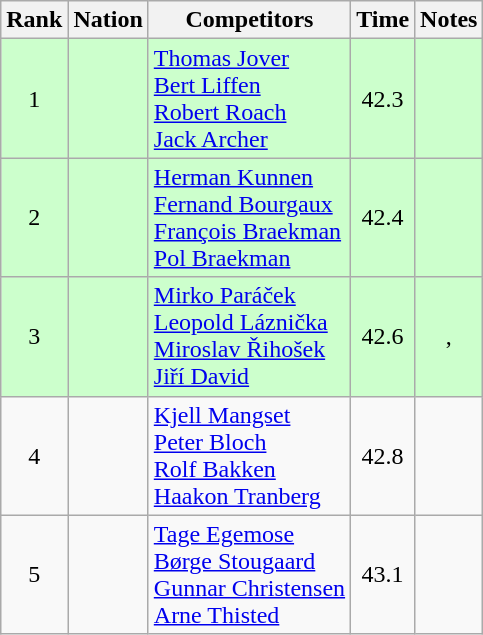<table class="wikitable sortable" style="text-align:center">
<tr>
<th>Rank</th>
<th>Nation</th>
<th>Competitors</th>
<th>Time</th>
<th>Notes</th>
</tr>
<tr bgcolor=ccffcc>
<td>1</td>
<td align=left></td>
<td align=left><a href='#'>Thomas Jover</a><br><a href='#'>Bert Liffen</a><br><a href='#'>Robert Roach</a><br><a href='#'>Jack Archer</a></td>
<td>42.3</td>
<td></td>
</tr>
<tr bgcolor=ccffcc>
<td>2</td>
<td align=left></td>
<td align=left><a href='#'>Herman Kunnen</a><br><a href='#'>Fernand Bourgaux</a><br><a href='#'>François Braekman</a><br><a href='#'>Pol Braekman</a></td>
<td>42.4</td>
<td></td>
</tr>
<tr bgcolor=ccffcc>
<td>3</td>
<td align=left></td>
<td align=left><a href='#'>Mirko Paráček</a><br><a href='#'>Leopold Láznička</a><br><a href='#'>Miroslav Řihošek</a><br><a href='#'>Jiří David</a></td>
<td>42.6</td>
<td>, </td>
</tr>
<tr>
<td>4</td>
<td align=left></td>
<td align=left><a href='#'>Kjell Mangset</a><br><a href='#'>Peter Bloch</a><br><a href='#'>Rolf Bakken</a><br><a href='#'>Haakon Tranberg</a></td>
<td>42.8</td>
<td></td>
</tr>
<tr>
<td>5</td>
<td align=left></td>
<td align=left><a href='#'>Tage Egemose</a><br><a href='#'>Børge Stougaard</a><br><a href='#'>Gunnar Christensen</a><br><a href='#'>Arne Thisted</a></td>
<td>43.1</td>
<td></td>
</tr>
</table>
